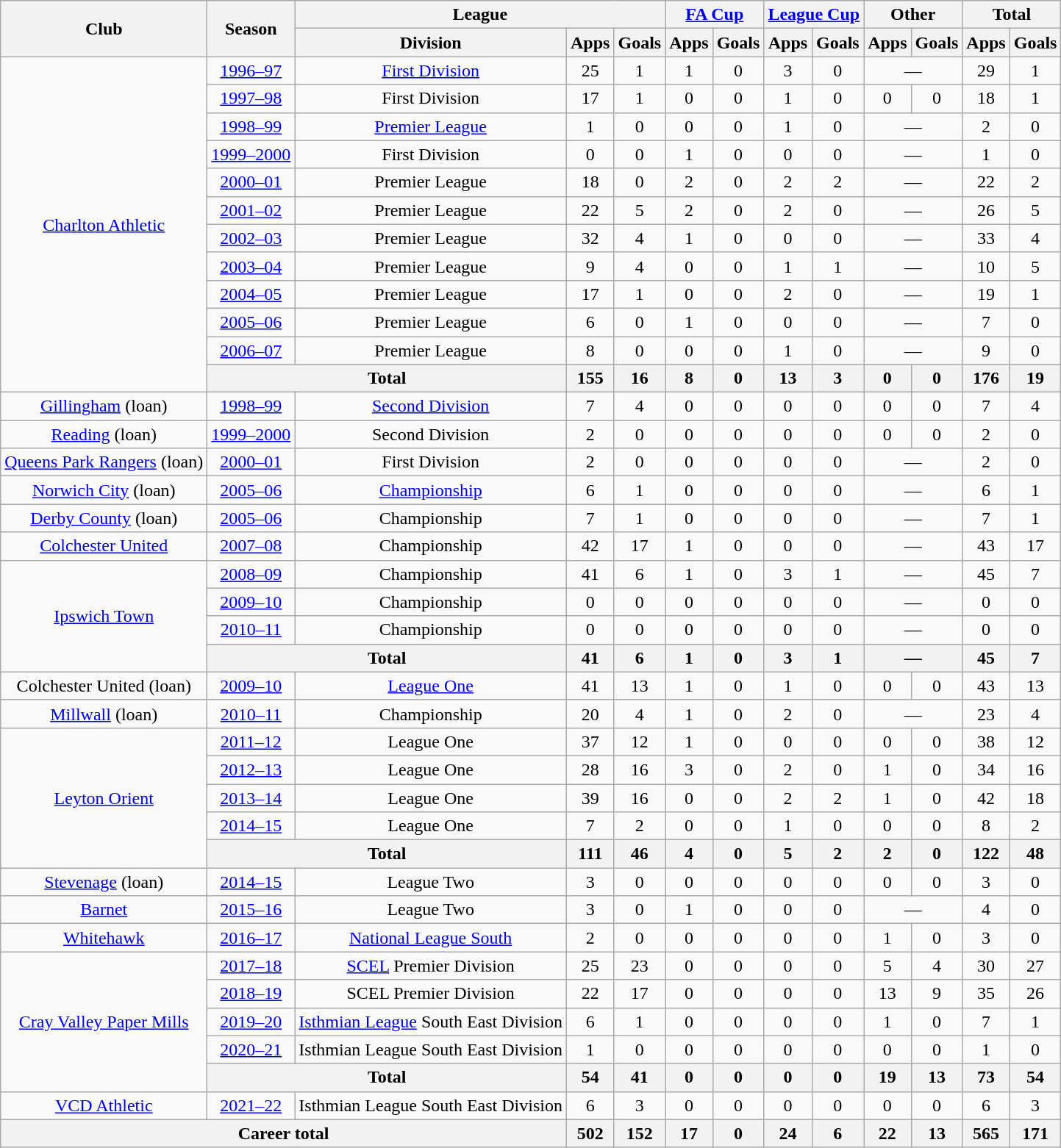<table class="wikitable" style="text-align:center">
<tr>
<th rowspan="2">Club</th>
<th rowspan="2">Season</th>
<th colspan="3">League</th>
<th colspan="2"><a href='#'>FA Cup</a></th>
<th colspan="2"><a href='#'>League Cup</a></th>
<th colspan="2">Other</th>
<th colspan="2">Total</th>
</tr>
<tr>
<th>Division</th>
<th>Apps</th>
<th>Goals</th>
<th>Apps</th>
<th>Goals</th>
<th>Apps</th>
<th>Goals</th>
<th>Apps</th>
<th>Goals</th>
<th>Apps</th>
<th>Goals</th>
</tr>
<tr>
<td rowspan="12"><a href='#'>Charlton Athletic</a></td>
<td><a href='#'>1996–97</a></td>
<td><a href='#'>First Division</a></td>
<td>25</td>
<td>1</td>
<td>1</td>
<td>0</td>
<td>3</td>
<td>0</td>
<td colspan="2">—</td>
<td>29</td>
<td>1</td>
</tr>
<tr>
<td><a href='#'>1997–98</a></td>
<td>First Division</td>
<td>17</td>
<td>1</td>
<td>0</td>
<td>0</td>
<td>1</td>
<td>0</td>
<td>0</td>
<td>0</td>
<td>18</td>
<td>1</td>
</tr>
<tr>
<td><a href='#'>1998–99</a></td>
<td><a href='#'>Premier League</a></td>
<td>1</td>
<td>0</td>
<td>0</td>
<td>0</td>
<td>1</td>
<td>0</td>
<td colspan="2">—</td>
<td>2</td>
<td>0</td>
</tr>
<tr>
<td><a href='#'>1999–2000</a></td>
<td>First Division</td>
<td>0</td>
<td>0</td>
<td>1</td>
<td>0</td>
<td>0</td>
<td>0</td>
<td colspan="2">—</td>
<td>1</td>
<td>0</td>
</tr>
<tr>
<td><a href='#'>2000–01</a></td>
<td>Premier League</td>
<td>18</td>
<td>0</td>
<td>2</td>
<td>0</td>
<td>2</td>
<td>2</td>
<td colspan="2">—</td>
<td>22</td>
<td>2</td>
</tr>
<tr>
<td><a href='#'>2001–02</a></td>
<td>Premier League</td>
<td>22</td>
<td>5</td>
<td>2</td>
<td>0</td>
<td>2</td>
<td>0</td>
<td colspan="2">—</td>
<td>26</td>
<td>5</td>
</tr>
<tr>
<td><a href='#'>2002–03</a></td>
<td>Premier League</td>
<td>32</td>
<td>4</td>
<td>1</td>
<td>0</td>
<td>0</td>
<td>0</td>
<td colspan="2">—</td>
<td>33</td>
<td>4</td>
</tr>
<tr>
<td><a href='#'>2003–04</a></td>
<td>Premier League</td>
<td>9</td>
<td>4</td>
<td>0</td>
<td>0</td>
<td>1</td>
<td>1</td>
<td colspan="2">—</td>
<td>10</td>
<td>5</td>
</tr>
<tr>
<td><a href='#'>2004–05</a></td>
<td>Premier League</td>
<td>17</td>
<td>1</td>
<td>0</td>
<td>0</td>
<td>2</td>
<td>0</td>
<td colspan="2">—</td>
<td>19</td>
<td>1</td>
</tr>
<tr>
<td><a href='#'>2005–06</a></td>
<td>Premier League</td>
<td>6</td>
<td>0</td>
<td>1</td>
<td>0</td>
<td>0</td>
<td>0</td>
<td colspan="2">—</td>
<td>7</td>
<td>0</td>
</tr>
<tr>
<td><a href='#'>2006–07</a></td>
<td>Premier League</td>
<td>8</td>
<td>0</td>
<td>0</td>
<td>0</td>
<td>1</td>
<td>0</td>
<td colspan="2">—</td>
<td>9</td>
<td>0</td>
</tr>
<tr>
<th colspan="2">Total</th>
<th>155</th>
<th>16</th>
<th>8</th>
<th>0</th>
<th>13</th>
<th>3</th>
<th>0</th>
<th>0</th>
<th>176</th>
<th>19</th>
</tr>
<tr>
<td><a href='#'>Gillingham</a> (loan)</td>
<td><a href='#'>1998–99</a></td>
<td><a href='#'>Second Division</a></td>
<td>7</td>
<td>4</td>
<td>0</td>
<td>0</td>
<td>0</td>
<td>0</td>
<td>0</td>
<td>0</td>
<td>7</td>
<td>4</td>
</tr>
<tr>
<td><a href='#'>Reading</a> (loan)</td>
<td><a href='#'>1999–2000</a></td>
<td>Second Division</td>
<td>2</td>
<td>0</td>
<td>0</td>
<td>0</td>
<td>0</td>
<td>0</td>
<td>0</td>
<td>0</td>
<td>2</td>
<td>0</td>
</tr>
<tr>
<td><a href='#'>Queens Park Rangers</a> (loan)</td>
<td><a href='#'>2000–01</a></td>
<td>First Division</td>
<td>2</td>
<td>0</td>
<td>0</td>
<td>0</td>
<td>0</td>
<td>0</td>
<td colspan="2">—</td>
<td>2</td>
<td>0</td>
</tr>
<tr>
<td><a href='#'>Norwich City</a> (loan)</td>
<td><a href='#'>2005–06</a></td>
<td><a href='#'>Championship</a></td>
<td>6</td>
<td>1</td>
<td>0</td>
<td>0</td>
<td>0</td>
<td>0</td>
<td colspan="2">—</td>
<td>6</td>
<td>1</td>
</tr>
<tr>
<td><a href='#'>Derby County</a> (loan)</td>
<td><a href='#'>2005–06</a></td>
<td>Championship</td>
<td>7</td>
<td>1</td>
<td>0</td>
<td>0</td>
<td>0</td>
<td>0</td>
<td colspan="2">—</td>
<td>7</td>
<td>1</td>
</tr>
<tr>
<td><a href='#'>Colchester United</a></td>
<td><a href='#'>2007–08</a></td>
<td>Championship</td>
<td>42</td>
<td>17</td>
<td>1</td>
<td>0</td>
<td>0</td>
<td>0</td>
<td colspan="2">—</td>
<td>43</td>
<td>17</td>
</tr>
<tr>
<td rowspan="4"><a href='#'>Ipswich Town</a></td>
<td><a href='#'>2008–09</a></td>
<td>Championship</td>
<td>41</td>
<td>6</td>
<td>1</td>
<td>0</td>
<td>3</td>
<td>1</td>
<td colspan="2">—</td>
<td>45</td>
<td>7</td>
</tr>
<tr>
<td><a href='#'>2009–10</a></td>
<td>Championship</td>
<td>0</td>
<td>0</td>
<td>0</td>
<td>0</td>
<td>0</td>
<td>0</td>
<td colspan="2">—</td>
<td>0</td>
<td>0</td>
</tr>
<tr>
<td><a href='#'>2010–11</a></td>
<td>Championship</td>
<td>0</td>
<td>0</td>
<td>0</td>
<td>0</td>
<td>0</td>
<td>0</td>
<td colspan="2">—</td>
<td>0</td>
<td>0</td>
</tr>
<tr>
<th colspan="2">Total</th>
<th>41</th>
<th>6</th>
<th>1</th>
<th>0</th>
<th>3</th>
<th>1</th>
<th colspan="2">—</th>
<th>45</th>
<th>7</th>
</tr>
<tr>
<td>Colchester United (loan)</td>
<td><a href='#'>2009–10</a></td>
<td><a href='#'>League One</a></td>
<td>41</td>
<td>13</td>
<td>1</td>
<td>0</td>
<td>1</td>
<td>0</td>
<td>0</td>
<td>0</td>
<td>43</td>
<td>13</td>
</tr>
<tr>
<td><a href='#'>Millwall</a> (loan)</td>
<td><a href='#'>2010–11</a></td>
<td>Championship</td>
<td>20</td>
<td>4</td>
<td>1</td>
<td>0</td>
<td>2</td>
<td>0</td>
<td colspan="2">—</td>
<td>23</td>
<td>4</td>
</tr>
<tr>
<td rowspan="5"><a href='#'>Leyton Orient</a></td>
<td><a href='#'>2011–12</a></td>
<td>League One</td>
<td>37</td>
<td>12</td>
<td>1</td>
<td>0</td>
<td>0</td>
<td>0</td>
<td>0</td>
<td>0</td>
<td>38</td>
<td>12</td>
</tr>
<tr>
<td><a href='#'>2012–13</a></td>
<td>League One</td>
<td>28</td>
<td>16</td>
<td>3</td>
<td>0</td>
<td>2</td>
<td>0</td>
<td>1</td>
<td>0</td>
<td>34</td>
<td>16</td>
</tr>
<tr>
<td><a href='#'>2013–14</a></td>
<td>League One</td>
<td>39</td>
<td>16</td>
<td>0</td>
<td>0</td>
<td>2</td>
<td>2</td>
<td>1</td>
<td>0</td>
<td>42</td>
<td>18</td>
</tr>
<tr>
<td><a href='#'>2014–15</a></td>
<td>League One</td>
<td>7</td>
<td>2</td>
<td>0</td>
<td>0</td>
<td>1</td>
<td>0</td>
<td>0</td>
<td>0</td>
<td>8</td>
<td>2</td>
</tr>
<tr>
<th colspan="2">Total</th>
<th>111</th>
<th>46</th>
<th>4</th>
<th>0</th>
<th>5</th>
<th>2</th>
<th>2</th>
<th>0</th>
<th>122</th>
<th>48</th>
</tr>
<tr>
<td><a href='#'>Stevenage</a> (loan)</td>
<td><a href='#'>2014–15</a></td>
<td>League Two</td>
<td>3</td>
<td>0</td>
<td>0</td>
<td>0</td>
<td>0</td>
<td>0</td>
<td>0</td>
<td>0</td>
<td>3</td>
<td>0</td>
</tr>
<tr>
<td><a href='#'>Barnet</a></td>
<td><a href='#'>2015–16</a></td>
<td>League Two</td>
<td>3</td>
<td>0</td>
<td>1</td>
<td>0</td>
<td>0</td>
<td>0</td>
<td colspan="2">—</td>
<td>4</td>
<td>0</td>
</tr>
<tr>
<td><a href='#'>Whitehawk</a></td>
<td><a href='#'>2016–17</a></td>
<td><a href='#'>National League South</a></td>
<td>2</td>
<td>0</td>
<td>0</td>
<td>0</td>
<td>0</td>
<td>0</td>
<td>1</td>
<td>0</td>
<td>3</td>
<td>0</td>
</tr>
<tr>
<td rowspan="5"><a href='#'>Cray Valley Paper Mills</a></td>
<td><a href='#'>2017–18</a></td>
<td><a href='#'>SCEL</a> Premier Division</td>
<td>25</td>
<td>23</td>
<td>0</td>
<td>0</td>
<td>0</td>
<td>0</td>
<td>5</td>
<td>4</td>
<td>30</td>
<td>27</td>
</tr>
<tr>
<td><a href='#'>2018–19</a></td>
<td>SCEL Premier Division</td>
<td>22</td>
<td>17</td>
<td>0</td>
<td>0</td>
<td>0</td>
<td>0</td>
<td>13</td>
<td>9</td>
<td>35</td>
<td>26</td>
</tr>
<tr>
<td><a href='#'>2019–20</a></td>
<td><a href='#'>Isthmian League</a> South East Division</td>
<td>6</td>
<td>1</td>
<td>0</td>
<td>0</td>
<td>0</td>
<td>0</td>
<td>1</td>
<td>0</td>
<td>7</td>
<td>1</td>
</tr>
<tr>
<td><a href='#'>2020–21</a></td>
<td>Isthmian League South East Division</td>
<td>1</td>
<td>0</td>
<td>0</td>
<td>0</td>
<td>0</td>
<td>0</td>
<td>0</td>
<td>0</td>
<td>1</td>
<td>0</td>
</tr>
<tr>
<th colspan="2">Total</th>
<th>54</th>
<th>41</th>
<th>0</th>
<th>0</th>
<th>0</th>
<th>0</th>
<th>19</th>
<th>13</th>
<th>73</th>
<th>54</th>
</tr>
<tr>
<td><a href='#'>VCD Athletic</a></td>
<td><a href='#'>2021–22</a></td>
<td>Isthmian League South East Division</td>
<td>6</td>
<td>3</td>
<td>0</td>
<td>0</td>
<td>0</td>
<td>0</td>
<td>0</td>
<td>0</td>
<td>6</td>
<td>3</td>
</tr>
<tr>
<th colspan="3">Career total</th>
<th>502</th>
<th>152</th>
<th>17</th>
<th>0</th>
<th>24</th>
<th>6</th>
<th>22</th>
<th>13</th>
<th>565</th>
<th>171</th>
</tr>
</table>
